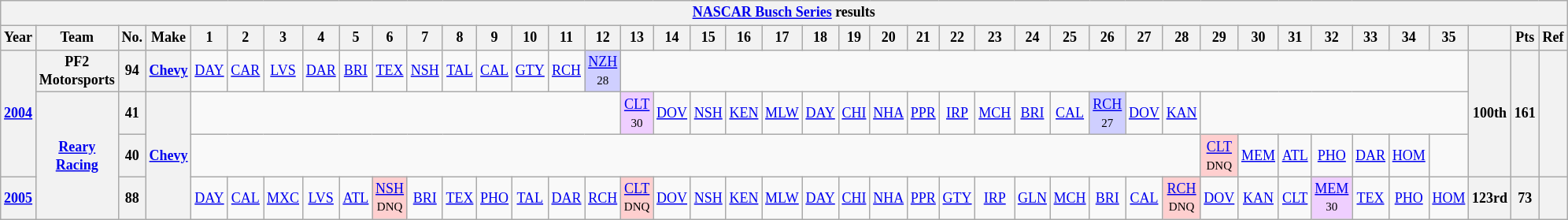<table class="wikitable" style="text-align:center; font-size:75%">
<tr>
<th colspan=42><a href='#'>NASCAR Busch Series</a> results</th>
</tr>
<tr>
<th>Year</th>
<th>Team</th>
<th>No.</th>
<th>Make</th>
<th>1</th>
<th>2</th>
<th>3</th>
<th>4</th>
<th>5</th>
<th>6</th>
<th>7</th>
<th>8</th>
<th>9</th>
<th>10</th>
<th>11</th>
<th>12</th>
<th>13</th>
<th>14</th>
<th>15</th>
<th>16</th>
<th>17</th>
<th>18</th>
<th>19</th>
<th>20</th>
<th>21</th>
<th>22</th>
<th>23</th>
<th>24</th>
<th>25</th>
<th>26</th>
<th>27</th>
<th>28</th>
<th>29</th>
<th>30</th>
<th>31</th>
<th>32</th>
<th>33</th>
<th>34</th>
<th>35</th>
<th></th>
<th>Pts</th>
<th>Ref</th>
</tr>
<tr>
<th rowspan=3><a href='#'>2004</a></th>
<th>PF2 Motorsports</th>
<th>94</th>
<th><a href='#'>Chevy</a></th>
<td><a href='#'>DAY</a></td>
<td><a href='#'>CAR</a></td>
<td><a href='#'>LVS</a></td>
<td><a href='#'>DAR</a></td>
<td><a href='#'>BRI</a></td>
<td><a href='#'>TEX</a></td>
<td><a href='#'>NSH</a></td>
<td><a href='#'>TAL</a></td>
<td><a href='#'>CAL</a></td>
<td><a href='#'>GTY</a></td>
<td><a href='#'>RCH</a></td>
<td style="background:#CFCFFF;"><a href='#'>NZH</a><br><small>28</small></td>
<td colspan=23></td>
<th rowspan=3>100th</th>
<th rowspan=3>161</th>
<th rowspan=3></th>
</tr>
<tr>
<th rowspan=3><a href='#'>Reary Racing</a></th>
<th>41</th>
<th rowspan=3><a href='#'>Chevy</a></th>
<td colspan=12></td>
<td style="background:#EFCFFF;"><a href='#'>CLT</a><br><small>30</small></td>
<td><a href='#'>DOV</a></td>
<td><a href='#'>NSH</a></td>
<td><a href='#'>KEN</a></td>
<td><a href='#'>MLW</a></td>
<td><a href='#'>DAY</a></td>
<td><a href='#'>CHI</a></td>
<td><a href='#'>NHA</a></td>
<td><a href='#'>PPR</a></td>
<td><a href='#'>IRP</a></td>
<td><a href='#'>MCH</a></td>
<td><a href='#'>BRI</a></td>
<td><a href='#'>CAL</a></td>
<td style="background:#CFCFFF;"><a href='#'>RCH</a><br><small>27</small></td>
<td><a href='#'>DOV</a></td>
<td><a href='#'>KAN</a></td>
<td colspan=7></td>
</tr>
<tr>
<th>40</th>
<td colspan=28></td>
<td style="background:#FFCFCF;"><a href='#'>CLT</a><br><small>DNQ</small></td>
<td><a href='#'>MEM</a></td>
<td><a href='#'>ATL</a></td>
<td><a href='#'>PHO</a></td>
<td><a href='#'>DAR</a></td>
<td><a href='#'>HOM</a></td>
</tr>
<tr>
<th><a href='#'>2005</a></th>
<th>88</th>
<td><a href='#'>DAY</a></td>
<td><a href='#'>CAL</a></td>
<td><a href='#'>MXC</a></td>
<td><a href='#'>LVS</a></td>
<td><a href='#'>ATL</a></td>
<td style="background:#FFCFCF;"><a href='#'>NSH</a><br><small>DNQ</small></td>
<td><a href='#'>BRI</a></td>
<td><a href='#'>TEX</a></td>
<td><a href='#'>PHO</a></td>
<td><a href='#'>TAL</a></td>
<td><a href='#'>DAR</a></td>
<td><a href='#'>RCH</a></td>
<td style="background:#FFCFCF;"><a href='#'>CLT</a><br><small>DNQ</small></td>
<td><a href='#'>DOV</a></td>
<td><a href='#'>NSH</a></td>
<td><a href='#'>KEN</a></td>
<td><a href='#'>MLW</a></td>
<td><a href='#'>DAY</a></td>
<td><a href='#'>CHI</a></td>
<td><a href='#'>NHA</a></td>
<td><a href='#'>PPR</a></td>
<td><a href='#'>GTY</a></td>
<td><a href='#'>IRP</a></td>
<td><a href='#'>GLN</a></td>
<td><a href='#'>MCH</a></td>
<td><a href='#'>BRI</a></td>
<td><a href='#'>CAL</a></td>
<td style="background:#FFCFCF;"><a href='#'>RCH</a><br><small>DNQ</small></td>
<td><a href='#'>DOV</a></td>
<td><a href='#'>KAN</a></td>
<td><a href='#'>CLT</a></td>
<td style="background:#EFCFFF;"><a href='#'>MEM</a><br><small>30</small></td>
<td><a href='#'>TEX</a></td>
<td><a href='#'>PHO</a></td>
<td><a href='#'>HOM</a></td>
<th>123rd</th>
<th>73</th>
<th></th>
</tr>
</table>
